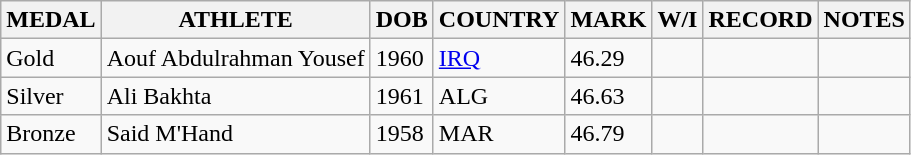<table class="wikitable">
<tr>
<th>MEDAL</th>
<th>ATHLETE</th>
<th>DOB</th>
<th>COUNTRY</th>
<th>MARK</th>
<th>W/I</th>
<th>RECORD</th>
<th>NOTES</th>
</tr>
<tr>
<td>Gold</td>
<td>Aouf Abdulrahman Yousef</td>
<td>1960</td>
<td><a href='#'>IRQ</a></td>
<td>46.29</td>
<td></td>
<td></td>
<td></td>
</tr>
<tr>
<td>Silver</td>
<td>Ali Bakhta</td>
<td>1961</td>
<td>ALG</td>
<td>46.63</td>
<td></td>
<td></td>
<td></td>
</tr>
<tr>
<td>Bronze</td>
<td>Said M'Hand</td>
<td>1958</td>
<td>MAR</td>
<td>46.79</td>
<td></td>
<td></td>
<td></td>
</tr>
</table>
